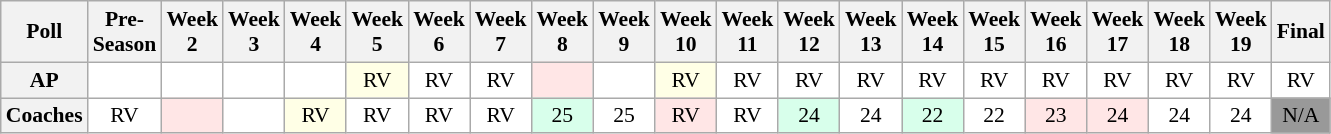<table class="wikitable" style="white-space:nowrap;font-size:90%">
<tr>
<th>Poll</th>
<th>Pre-<br>Season</th>
<th>Week<br>2</th>
<th>Week<br>3</th>
<th>Week<br>4</th>
<th>Week<br>5</th>
<th>Week<br>6</th>
<th>Week<br>7</th>
<th>Week<br>8</th>
<th>Week<br>9</th>
<th>Week<br>10</th>
<th>Week<br>11</th>
<th>Week<br>12</th>
<th>Week<br>13</th>
<th>Week<br>14</th>
<th>Week<br>15</th>
<th>Week<br>16</th>
<th>Week<br>17</th>
<th>Week<br>18</th>
<th>Week<br>19</th>
<th>Final</th>
</tr>
<tr style="text-align:center;">
<th>AP</th>
<td style="background:#FFF;"></td>
<td style="background:#FFF;"></td>
<td style="background:#FFF;"></td>
<td style="background:#FFF;"></td>
<td style="background:#FFFFE6;">RV</td>
<td style="background:#FFF;">RV</td>
<td style="background:#FFF;">RV</td>
<td style="background:#FFE6E6;"></td>
<td style="background:#FFF;"></td>
<td style="background:#FFFFE6;">RV</td>
<td style="background:#FFF;">RV</td>
<td style="background:#FFF;">RV</td>
<td style="background:#FFF;">RV</td>
<td style="background:#FFF;">RV</td>
<td style="background:#FFF;">RV</td>
<td style="background:#FFF;">RV</td>
<td style="background:#FFF;">RV</td>
<td style="background:#FFF;">RV</td>
<td style="background:#FFF;">RV</td>
<td style="background:#FFF;">RV</td>
</tr>
<tr style="text-align:center;">
<th>Coaches</th>
<td style="background:#FFF;">RV</td>
<td style="background:#FFE6E6;"></td>
<td style="background:#FFF;"></td>
<td style="background:#FFFFE6;">RV</td>
<td style="background:#FFF;">RV</td>
<td style="background:#FFF;">RV</td>
<td style="background:#FFF;">RV</td>
<td style="background:#D8FFEB;">25</td>
<td style="background:#FFF;">25</td>
<td style="background:#FFE6E6;">RV</td>
<td style="background:#FFF;">RV</td>
<td style="background:#D8FFEB;">24</td>
<td style="background:#FFF;">24</td>
<td style="background:#D8FFEB;">22</td>
<td style="background:#FFF;">22</td>
<td style="background:#FFE6E6;">23</td>
<td style="background:#FFE6E6;">24</td>
<td style="background:#FFF;">24</td>
<td style="background:#FFF;">24</td>
<td style="background:#999;">N/A</td>
</tr>
</table>
